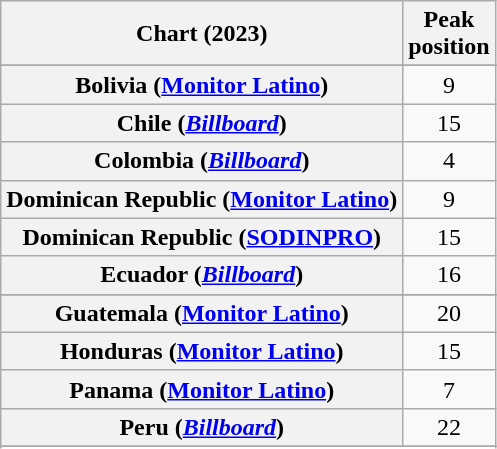<table class="wikitable sortable plainrowheaders" style="text-align:center">
<tr>
<th scope="col">Chart (2023)</th>
<th scope="col">Peak<br>position</th>
</tr>
<tr>
</tr>
<tr>
<th scope="row">Bolivia (<a href='#'>Monitor Latino</a>)</th>
<td>9</td>
</tr>
<tr>
<th scope="row">Chile (<em><a href='#'>Billboard</a></em>)</th>
<td>15</td>
</tr>
<tr>
<th scope="row">Colombia (<em><a href='#'>Billboard</a></em>)</th>
<td>4</td>
</tr>
<tr>
<th scope="row">Dominican Republic (<a href='#'>Monitor Latino</a>)</th>
<td>9</td>
</tr>
<tr>
<th scope="row">Dominican Republic (<a href='#'>SODINPRO</a>)</th>
<td>15</td>
</tr>
<tr>
<th scope="row">Ecuador (<em><a href='#'>Billboard</a></em>)</th>
<td>16</td>
</tr>
<tr>
</tr>
<tr>
<th scope="row">Guatemala (<a href='#'>Monitor Latino</a>)</th>
<td>20</td>
</tr>
<tr>
<th scope="row">Honduras (<a href='#'>Monitor Latino</a>)</th>
<td>15</td>
</tr>
<tr>
<th scope="row">Panama (<a href='#'>Monitor Latino</a>)</th>
<td>7</td>
</tr>
<tr>
<th scope="row">Peru (<em><a href='#'>Billboard</a></em>)</th>
<td>22</td>
</tr>
<tr>
</tr>
<tr>
</tr>
<tr>
</tr>
<tr>
</tr>
<tr>
</tr>
</table>
